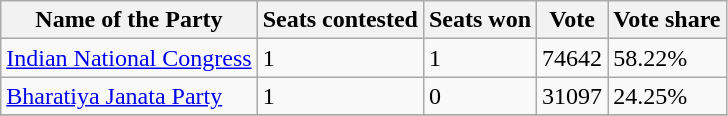<table class="wikitable sortable">
<tr>
<th>Name of the Party</th>
<th>Seats contested</th>
<th>Seats won</th>
<th>Vote</th>
<th>Vote share</th>
</tr>
<tr>
<td><a href='#'>Indian National Congress</a></td>
<td>1</td>
<td>1</td>
<td>74642</td>
<td>58.22%</td>
</tr>
<tr>
<td><a href='#'>Bharatiya Janata Party</a></td>
<td>1</td>
<td>0</td>
<td>31097</td>
<td>24.25%</td>
</tr>
<tr>
</tr>
</table>
